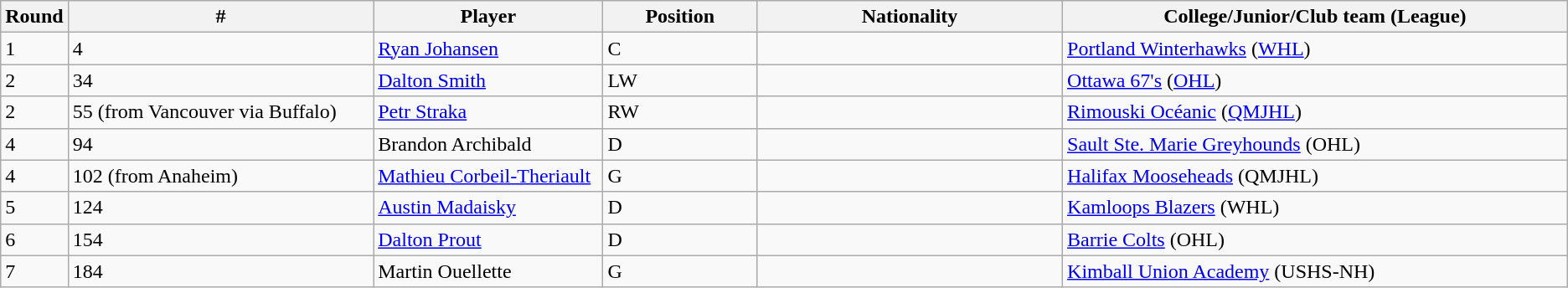<table class="wikitable">
<tr>
<th bgcolor="#DDDDFF" width="2.00%">Round</th>
<th bgcolor="#DDDDFF" width="20.0%">#</th>
<th bgcolor="#DDDDFF" width="15.0%">Player</th>
<th bgcolor="#DDDDFF" width="10.0%">Position</th>
<th bgcolor="#DDDDFF" width="20.0%">Nationality</th>
<th bgcolor="#DDDDFF" width="100.0%">College/Junior/Club team (League)</th>
</tr>
<tr>
<td>1</td>
<td>4</td>
<td><a href='#'>Ryan Johansen</a></td>
<td>C</td>
<td></td>
<td><a href='#'>Portland Winterhawks</a> (<a href='#'>WHL</a>)</td>
</tr>
<tr>
<td>2</td>
<td>34</td>
<td><a href='#'>Dalton Smith</a></td>
<td>LW</td>
<td></td>
<td><a href='#'>Ottawa 67's</a> (<a href='#'>OHL</a>)</td>
</tr>
<tr>
<td>2</td>
<td>55 (from Vancouver via Buffalo)</td>
<td><a href='#'>Petr Straka</a></td>
<td>RW</td>
<td></td>
<td><a href='#'>Rimouski Océanic</a> (<a href='#'>QMJHL</a>)</td>
</tr>
<tr>
<td>4</td>
<td>94</td>
<td>Brandon Archibald</td>
<td>D</td>
<td></td>
<td><a href='#'>Sault Ste. Marie Greyhounds</a> (OHL)</td>
</tr>
<tr>
<td>4</td>
<td>102 (from Anaheim)</td>
<td><a href='#'>Mathieu Corbeil-Theriault</a></td>
<td>G</td>
<td></td>
<td><a href='#'>Halifax Mooseheads</a> (QMJHL)</td>
</tr>
<tr>
<td>5</td>
<td>124</td>
<td><a href='#'>Austin Madaisky</a></td>
<td>D</td>
<td></td>
<td><a href='#'>Kamloops Blazers</a> (WHL)</td>
</tr>
<tr>
<td>6</td>
<td>154</td>
<td><a href='#'>Dalton Prout</a></td>
<td>D</td>
<td></td>
<td><a href='#'>Barrie Colts</a> (OHL)</td>
</tr>
<tr>
<td>7</td>
<td>184</td>
<td>Martin Ouellette</td>
<td>G</td>
<td></td>
<td><a href='#'>Kimball Union Academy</a> (USHS-NH)</td>
</tr>
</table>
